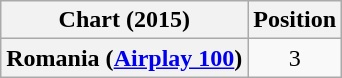<table class="wikitable plainrowheaders">
<tr>
<th>Chart (2015)</th>
<th>Position</th>
</tr>
<tr>
<th scope="row">Romania (<a href='#'>Airplay 100</a>)</th>
<td style="text-align:center;">3</td>
</tr>
</table>
